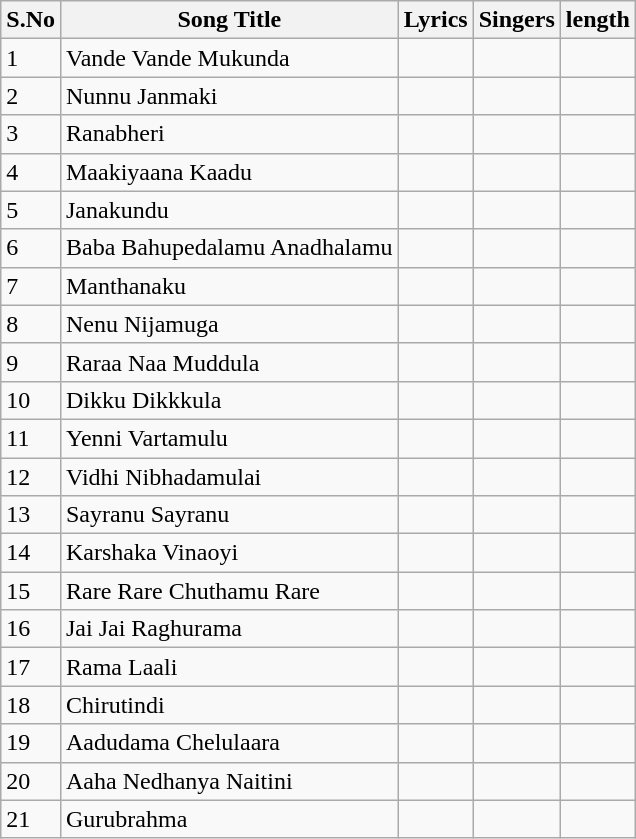<table class="wikitable">
<tr>
<th>S.No</th>
<th>Song Title</th>
<th>Lyrics</th>
<th>Singers</th>
<th>length</th>
</tr>
<tr>
<td>1</td>
<td>Vande Vande Mukunda</td>
<td></td>
<td></td>
<td></td>
</tr>
<tr>
<td>2</td>
<td>Nunnu Janmaki</td>
<td></td>
<td></td>
<td></td>
</tr>
<tr>
<td>3</td>
<td>Ranabheri</td>
<td></td>
<td></td>
<td></td>
</tr>
<tr>
<td>4</td>
<td>Maakiyaana Kaadu</td>
<td></td>
<td></td>
<td></td>
</tr>
<tr>
<td>5</td>
<td>Janakundu</td>
<td></td>
<td></td>
<td></td>
</tr>
<tr>
<td>6</td>
<td>Baba Bahupedalamu Anadhalamu</td>
<td></td>
<td></td>
<td></td>
</tr>
<tr>
<td>7</td>
<td>Manthanaku</td>
<td></td>
<td></td>
<td></td>
</tr>
<tr>
<td>8</td>
<td>Nenu Nijamuga</td>
<td></td>
<td></td>
<td></td>
</tr>
<tr>
<td>9</td>
<td>Raraa Naa Muddula</td>
<td></td>
<td></td>
<td></td>
</tr>
<tr>
<td>10</td>
<td>Dikku Dikkkula</td>
<td></td>
<td></td>
<td></td>
</tr>
<tr>
<td>11</td>
<td>Yenni Vartamulu</td>
<td></td>
<td></td>
<td></td>
</tr>
<tr>
<td>12</td>
<td>Vidhi Nibhadamulai</td>
<td></td>
<td></td>
<td></td>
</tr>
<tr>
<td>13</td>
<td>Sayranu Sayranu</td>
<td></td>
<td></td>
<td></td>
</tr>
<tr>
<td>14</td>
<td>Karshaka Vinaoyi</td>
<td></td>
<td></td>
<td></td>
</tr>
<tr>
<td>15</td>
<td>Rare Rare Chuthamu Rare</td>
<td></td>
<td></td>
<td></td>
</tr>
<tr>
<td>16</td>
<td>Jai Jai Raghurama</td>
<td></td>
<td></td>
<td></td>
</tr>
<tr>
<td>17</td>
<td>Rama Laali</td>
<td></td>
<td></td>
<td></td>
</tr>
<tr>
<td>18</td>
<td>Chirutindi</td>
<td></td>
<td></td>
<td></td>
</tr>
<tr>
<td>19</td>
<td>Aadudama Chelulaara</td>
<td></td>
<td></td>
<td></td>
</tr>
<tr>
<td>20</td>
<td>Aaha Nedhanya Naitini</td>
<td></td>
<td></td>
<td></td>
</tr>
<tr>
<td>21</td>
<td>Gurubrahma</td>
<td></td>
<td></td>
<td></td>
</tr>
</table>
